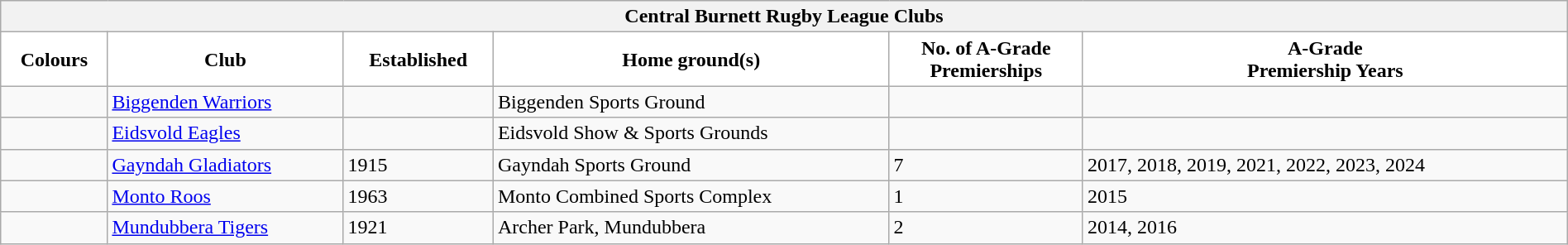<table class="wikitable" style="width:100%; text-align:left">
<tr>
<th colspan="6">Central Burnett Rugby League Clubs</th>
</tr>
<tr>
<th style="background:white">Colours</th>
<th style="background:white">Club</th>
<th style="background:white">Established</th>
<th style="background:white">Home ground(s)</th>
<th style="background:white">No. of A-Grade<br>Premierships</th>
<th style="background:white">A-Grade<br>Premiership Years</th>
</tr>
<tr>
<td></td>
<td><a href='#'>Biggenden Warriors</a></td>
<td></td>
<td>Biggenden Sports Ground</td>
<td></td>
<td></td>
</tr>
<tr>
<td></td>
<td><a href='#'>Eidsvold Eagles</a></td>
<td></td>
<td>Eidsvold Show & Sports Grounds</td>
<td></td>
<td></td>
</tr>
<tr>
<td></td>
<td><a href='#'>Gayndah Gladiators</a></td>
<td>1915</td>
<td>Gayndah Sports Ground</td>
<td>7</td>
<td>2017, 2018, 2019, 2021, 2022, 2023, 2024</td>
</tr>
<tr>
<td></td>
<td><a href='#'>Monto Roos</a></td>
<td>1963</td>
<td>Monto Combined Sports Complex</td>
<td>1</td>
<td>2015</td>
</tr>
<tr>
<td></td>
<td><a href='#'>Mundubbera Tigers</a></td>
<td>1921</td>
<td>Archer Park, Mundubbera</td>
<td>2</td>
<td>2014, 2016</td>
</tr>
</table>
